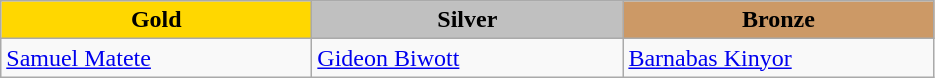<table class="wikitable" style="text-align:left">
<tr align="center">
<td width=200 bgcolor=gold><strong>Gold</strong></td>
<td width=200 bgcolor=silver><strong>Silver</strong></td>
<td width=200 bgcolor=CC9966><strong>Bronze</strong></td>
</tr>
<tr>
<td><a href='#'>Samuel Matete</a><br><em></em></td>
<td><a href='#'>Gideon Biwott</a><br><em></em></td>
<td><a href='#'>Barnabas Kinyor</a><br><em></em></td>
</tr>
</table>
